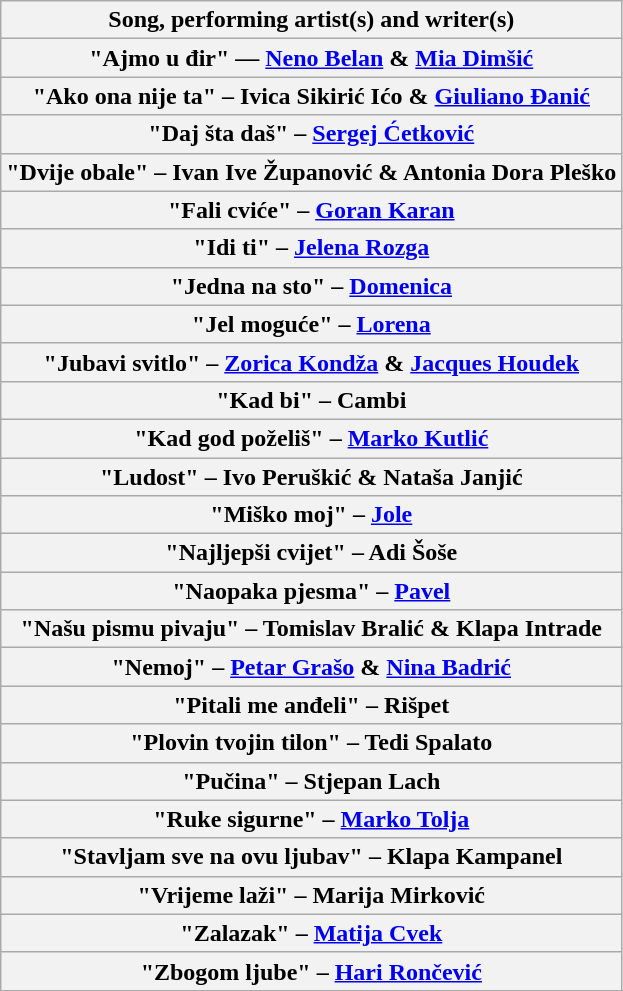<table class="plainrowheaders wikitable" style="">
<tr>
<th>Song, performing artist(s) and writer(s)</th>
</tr>
<tr>
<th scope="row">"Ajmo u đir" — <a href='#'>Neno Belan</a> & <a href='#'>Mia Dimšić</a><br></th>
</tr>
<tr>
<th scope="row">"Ako ona nije ta" – Ivica Sikirić Ićo & <a href='#'>Giuliano Đanić</a><br></th>
</tr>
<tr>
<th scope="row">"Daj šta daš" – <a href='#'>Sergej Ćetković</a><br></th>
</tr>
<tr>
<th scope="row">"Dvije obale" – Ivan Ive Županović & Antonia Dora Pleško<br></th>
</tr>
<tr>
<th scope="row">"Fali cviće" – <a href='#'>Goran Karan</a><br></th>
</tr>
<tr>
<th scope="row">"Idi ti" – <a href='#'>Jelena Rozga</a><br></th>
</tr>
<tr>
<th scope="row">"Jedna na sto" – <a href='#'>Domenica</a><br></th>
</tr>
<tr>
<th scope="row">"Jel moguće" – <a href='#'>Lorena</a><br></th>
</tr>
<tr>
<th scope="row">"Jubavi svitlo" – <a href='#'>Zorica Kondža</a> & <a href='#'>Jacques Houdek</a><br></th>
</tr>
<tr>
<th scope="row">"Kad bi" – Cambi<br></th>
</tr>
<tr>
<th scope="row">"Kad god poželiš" – <a href='#'>Marko Kutlić</a><br></th>
</tr>
<tr>
<th scope="row">"Ludost" – Ivo Peruškić & Nataša Janjić<br></th>
</tr>
<tr>
<th scope="row">"Miško moj" – <a href='#'>Jole</a><br></th>
</tr>
<tr>
<th scope="row">"Najljepši cvijet" – Adi Šoše<br></th>
</tr>
<tr>
<th scope="row">"Naopaka pjesma" – <a href='#'>Pavel</a><br></th>
</tr>
<tr>
<th scope="row">"Našu pismu pivaju" – Tomislav Bralić & Klapa Intrade<br></th>
</tr>
<tr>
<th scope="row">"Nemoj" – <a href='#'>Petar Grašo</a> & <a href='#'>Nina Badrić</a><br></th>
</tr>
<tr>
<th scope="row">"Pitali me anđeli" – Rišpet<br></th>
</tr>
<tr>
<th scope="row">"Plovin tvojin tilon" – Tedi Spalato<br></th>
</tr>
<tr>
<th scope="row">"Pučina" – Stjepan Lach<br></th>
</tr>
<tr>
<th scope="row">"Ruke sigurne" – <a href='#'>Marko Tolja</a><br></th>
</tr>
<tr>
<th scope="row">"Stavljam sve na ovu ljubav" – Klapa Kampanel<br></th>
</tr>
<tr>
<th scope="row">"Vrijeme laži" – Marija Mirković<br></th>
</tr>
<tr>
<th scope="row">"Zalazak" – <a href='#'>Matija Cvek</a><br></th>
</tr>
<tr>
<th scope="row">"Zbogom ljube" – <a href='#'>Hari Rončević</a><br></th>
</tr>
<tr>
</tr>
</table>
